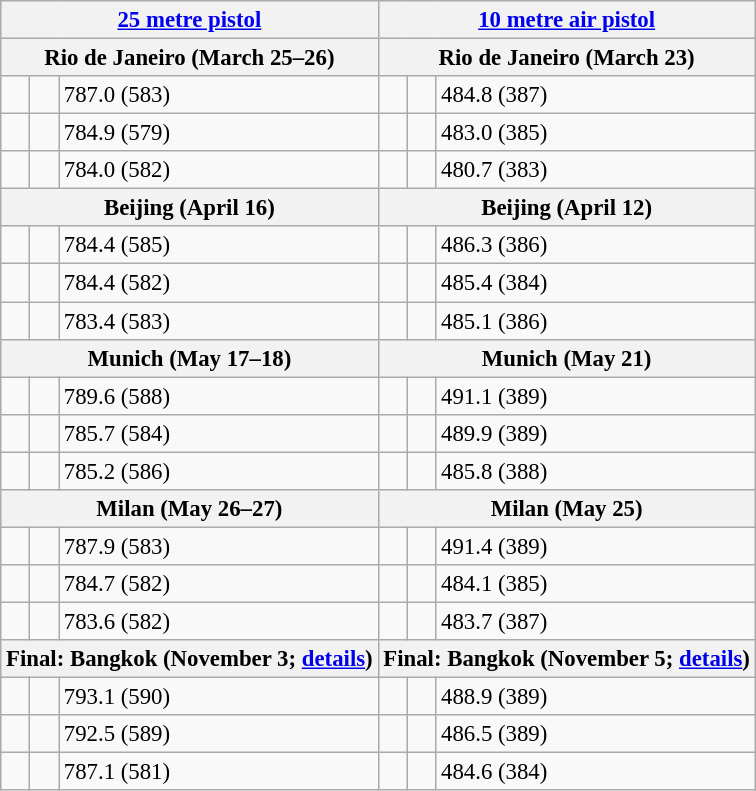<table class="wikitable" style="font-size: 95%">
<tr>
<th colspan=3><a href='#'>25 metre pistol</a></th>
<th colspan=3><a href='#'>10 metre air pistol</a></th>
</tr>
<tr>
<th colspan=3>Rio de Janeiro (March 25–26)</th>
<th colspan=3>Rio de Janeiro (March 23)</th>
</tr>
<tr>
<td></td>
<td></td>
<td>787.0 (583)</td>
<td></td>
<td></td>
<td>484.8 (387)</td>
</tr>
<tr>
<td></td>
<td></td>
<td>784.9 (579)</td>
<td></td>
<td></td>
<td>483.0 (385)</td>
</tr>
<tr>
<td></td>
<td></td>
<td>784.0 (582)</td>
<td></td>
<td></td>
<td>480.7 (383)</td>
</tr>
<tr>
<th colspan=3>Beijing (April 16)</th>
<th colspan=3>Beijing (April 12)</th>
</tr>
<tr>
<td></td>
<td></td>
<td>784.4 (585)</td>
<td></td>
<td></td>
<td>486.3 (386)</td>
</tr>
<tr>
<td></td>
<td></td>
<td>784.4 (582)</td>
<td></td>
<td></td>
<td>485.4 (384)</td>
</tr>
<tr>
<td></td>
<td></td>
<td>783.4 (583)</td>
<td></td>
<td></td>
<td>485.1 (386)</td>
</tr>
<tr>
<th colspan=3>Munich (May 17–18)</th>
<th colspan=3>Munich (May 21)</th>
</tr>
<tr>
<td></td>
<td></td>
<td>789.6 (588)</td>
<td></td>
<td></td>
<td>491.1 (389)</td>
</tr>
<tr>
<td></td>
<td></td>
<td>785.7 (584)</td>
<td></td>
<td></td>
<td>489.9 (389)</td>
</tr>
<tr>
<td></td>
<td></td>
<td>785.2 (586)</td>
<td></td>
<td></td>
<td>485.8 (388)</td>
</tr>
<tr>
<th colspan=3>Milan (May 26–27)</th>
<th colspan=3>Milan (May 25)</th>
</tr>
<tr>
<td></td>
<td></td>
<td>787.9 (583)</td>
<td></td>
<td></td>
<td>491.4 (389)</td>
</tr>
<tr>
<td></td>
<td></td>
<td>784.7 (582)</td>
<td></td>
<td></td>
<td>484.1 (385)</td>
</tr>
<tr>
<td></td>
<td></td>
<td>783.6 (582)</td>
<td></td>
<td></td>
<td>483.7 (387)</td>
</tr>
<tr>
<th colspan=3>Final: Bangkok (November 3; <a href='#'>details</a>)</th>
<th colspan=3>Final: Bangkok (November 5; <a href='#'>details</a>)</th>
</tr>
<tr>
<td></td>
<td></td>
<td>793.1 (590)</td>
<td></td>
<td></td>
<td>488.9 (389)</td>
</tr>
<tr>
<td></td>
<td></td>
<td>792.5 (589)</td>
<td></td>
<td></td>
<td>486.5 (389)</td>
</tr>
<tr>
<td></td>
<td></td>
<td>787.1 (581)</td>
<td></td>
<td></td>
<td>484.6 (384)</td>
</tr>
</table>
